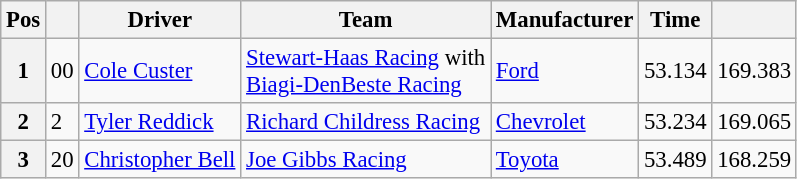<table class="wikitable" style="font-size:95%">
<tr>
<th>Pos</th>
<th></th>
<th>Driver</th>
<th>Team</th>
<th>Manufacturer</th>
<th>Time</th>
<th></th>
</tr>
<tr>
<th>1</th>
<td>00</td>
<td><a href='#'>Cole Custer</a></td>
<td><a href='#'>Stewart-Haas Racing</a> with <br> <a href='#'>Biagi-DenBeste Racing</a></td>
<td><a href='#'>Ford</a></td>
<td>53.134</td>
<td>169.383</td>
</tr>
<tr>
<th>2</th>
<td>2</td>
<td><a href='#'>Tyler Reddick</a></td>
<td><a href='#'>Richard Childress Racing</a></td>
<td><a href='#'>Chevrolet</a></td>
<td>53.234</td>
<td>169.065</td>
</tr>
<tr>
<th>3</th>
<td>20</td>
<td><a href='#'>Christopher Bell</a></td>
<td><a href='#'>Joe Gibbs Racing</a></td>
<td><a href='#'>Toyota</a></td>
<td>53.489</td>
<td>168.259</td>
</tr>
</table>
